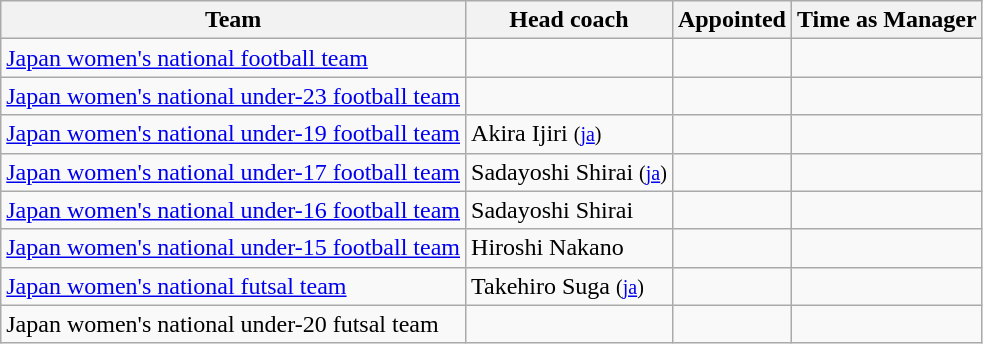<table class="wikitable">
<tr>
<th>Team</th>
<th>Head coach</th>
<th>Appointed</th>
<th>Time as Manager</th>
</tr>
<tr>
<td><a href='#'>Japan women's national football team</a></td>
<td> </td>
<td></td>
<td><br></td>
</tr>
<tr>
<td><a href='#'>Japan women's national under-23 football team</a></td>
<td></td>
<td></td>
<td></td>
</tr>
<tr>
<td><a href='#'>Japan women's national under-19 football team</a></td>
<td> Akira Ijiri <small>(<a href='#'>ja</a>)</small></td>
<td></td>
<td></td>
</tr>
<tr>
<td><a href='#'>Japan women's national under-17 football team</a></td>
<td> Sadayoshi Shirai <small>(<a href='#'>ja</a>)</small></td>
<td></td>
<td></td>
</tr>
<tr>
<td><a href='#'>Japan women's national under-16 football team</a></td>
<td> Sadayoshi Shirai</td>
<td></td>
<td></td>
</tr>
<tr>
<td><a href='#'>Japan women's national under-15 football team</a></td>
<td> Hiroshi Nakano</td>
<td></td>
<td></td>
</tr>
<tr>
<td><a href='#'>Japan women's national futsal team</a></td>
<td> Takehiro Suga <small>(<a href='#'>ja</a>)</small></td>
<td></td>
<td></td>
</tr>
<tr>
<td>Japan women's national under-20 futsal team</td>
<td></td>
<td></td>
<td></td>
</tr>
</table>
